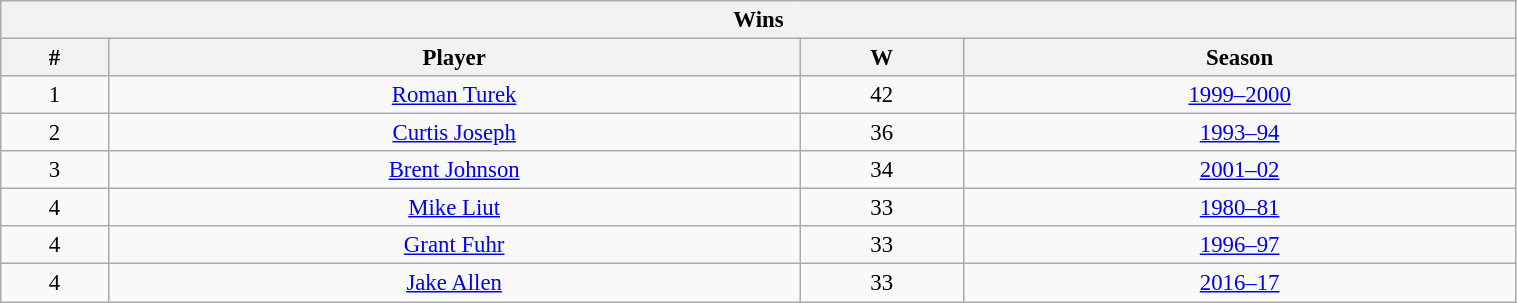<table class="wikitable" style="text-align: center; font-size: 95%" width="80%">
<tr>
<th colspan="4">Wins</th>
</tr>
<tr>
<th>#</th>
<th>Player</th>
<th>W</th>
<th>Season</th>
</tr>
<tr>
<td>1</td>
<td><a href='#'>Roman Turek</a></td>
<td>42</td>
<td><a href='#'>1999–2000</a></td>
</tr>
<tr>
<td>2</td>
<td><a href='#'>Curtis Joseph</a></td>
<td>36</td>
<td><a href='#'>1993–94</a></td>
</tr>
<tr>
<td>3</td>
<td><a href='#'>Brent Johnson</a></td>
<td>34</td>
<td><a href='#'>2001–02</a></td>
</tr>
<tr>
<td>4</td>
<td><a href='#'>Mike Liut</a></td>
<td>33</td>
<td><a href='#'>1980–81</a></td>
</tr>
<tr>
<td>4</td>
<td><a href='#'>Grant Fuhr</a></td>
<td>33</td>
<td><a href='#'>1996–97</a></td>
</tr>
<tr>
<td>4</td>
<td><a href='#'>Jake Allen</a></td>
<td>33</td>
<td><a href='#'>2016–17</a></td>
</tr>
</table>
